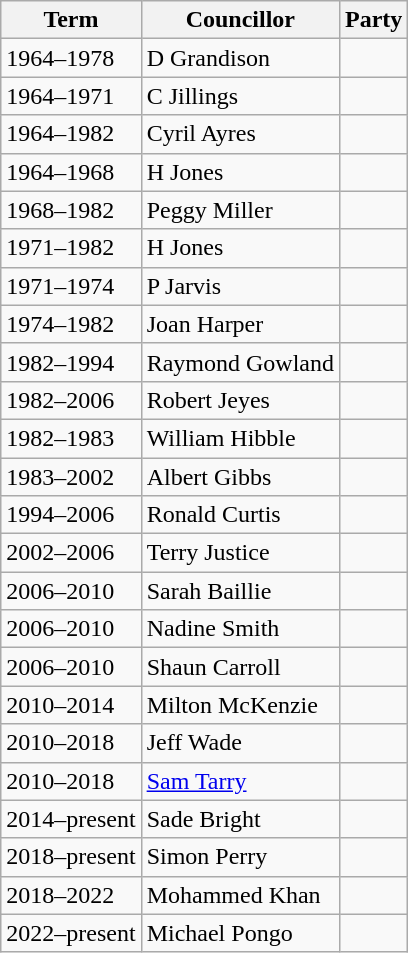<table class="wikitable">
<tr>
<th>Term</th>
<th>Councillor</th>
<th colspan=2>Party</th>
</tr>
<tr>
<td>1964–1978</td>
<td>D Grandison</td>
<td></td>
</tr>
<tr>
<td>1964–1971</td>
<td>C Jillings</td>
<td></td>
</tr>
<tr>
<td>1964–1982</td>
<td>Cyril Ayres</td>
<td></td>
</tr>
<tr>
<td>1964–1968</td>
<td>H Jones</td>
<td></td>
</tr>
<tr>
<td>1968–1982</td>
<td>Peggy Miller</td>
<td></td>
</tr>
<tr>
<td>1971–1982</td>
<td>H Jones</td>
<td></td>
</tr>
<tr>
<td>1971–1974</td>
<td>P Jarvis</td>
<td></td>
</tr>
<tr>
<td>1974–1982</td>
<td>Joan Harper</td>
<td></td>
</tr>
<tr>
<td>1982–1994</td>
<td>Raymond Gowland</td>
<td></td>
</tr>
<tr>
<td>1982–2006</td>
<td>Robert Jeyes</td>
<td></td>
</tr>
<tr>
<td>1982–1983</td>
<td>William Hibble</td>
<td></td>
</tr>
<tr>
<td>1983–2002</td>
<td>Albert Gibbs</td>
<td></td>
</tr>
<tr>
<td>1994–2006</td>
<td>Ronald Curtis</td>
<td></td>
</tr>
<tr>
<td>2002–2006</td>
<td>Terry Justice</td>
<td></td>
</tr>
<tr>
<td>2006–2010</td>
<td>Sarah Baillie</td>
<td></td>
</tr>
<tr>
<td>2006–2010</td>
<td>Nadine Smith</td>
<td></td>
</tr>
<tr>
<td>2006–2010</td>
<td>Shaun Carroll</td>
<td></td>
</tr>
<tr>
<td>2010–2014</td>
<td>Milton McKenzie</td>
<td></td>
</tr>
<tr>
<td>2010–2018</td>
<td>Jeff Wade</td>
<td></td>
</tr>
<tr>
<td>2010–2018</td>
<td><a href='#'>Sam Tarry</a></td>
<td></td>
</tr>
<tr>
<td>2014–present</td>
<td>Sade Bright</td>
<td></td>
</tr>
<tr>
<td>2018–present</td>
<td>Simon Perry</td>
<td></td>
</tr>
<tr>
<td>2018–2022</td>
<td>Mohammed Khan</td>
<td></td>
</tr>
<tr>
<td>2022–present</td>
<td>Michael Pongo</td>
<td></td>
</tr>
</table>
